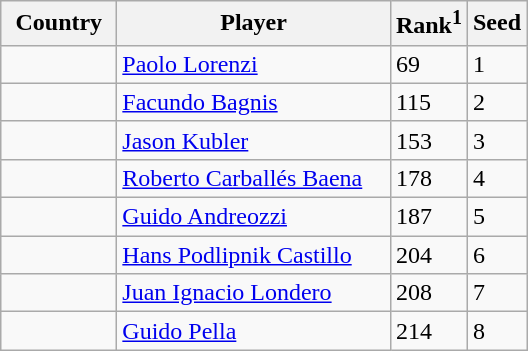<table class="sortable wikitable">
<tr>
<th width="70">Country</th>
<th width="175">Player</th>
<th>Rank<sup>1</sup></th>
<th>Seed</th>
</tr>
<tr>
<td></td>
<td><a href='#'>Paolo Lorenzi</a></td>
<td>69</td>
<td>1</td>
</tr>
<tr>
<td></td>
<td><a href='#'>Facundo Bagnis</a></td>
<td>115</td>
<td>2</td>
</tr>
<tr>
<td></td>
<td><a href='#'>Jason Kubler</a></td>
<td>153</td>
<td>3</td>
</tr>
<tr>
<td></td>
<td><a href='#'>Roberto Carballés Baena</a></td>
<td>178</td>
<td>4</td>
</tr>
<tr>
<td></td>
<td><a href='#'>Guido Andreozzi</a></td>
<td>187</td>
<td>5</td>
</tr>
<tr>
<td></td>
<td><a href='#'>Hans Podlipnik Castillo</a></td>
<td>204</td>
<td>6</td>
</tr>
<tr>
<td></td>
<td><a href='#'>Juan Ignacio Londero</a></td>
<td>208</td>
<td>7</td>
</tr>
<tr>
<td></td>
<td><a href='#'>Guido Pella</a></td>
<td>214</td>
<td>8</td>
</tr>
</table>
